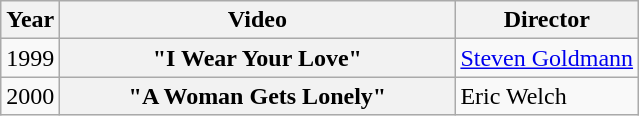<table class="wikitable plainrowheaders">
<tr>
<th>Year</th>
<th style="width:16em;">Video</th>
<th>Director</th>
</tr>
<tr>
<td>1999</td>
<th scope="row">"I Wear Your Love"</th>
<td><a href='#'>Steven Goldmann</a></td>
</tr>
<tr>
<td>2000</td>
<th scope="row">"A Woman Gets Lonely"</th>
<td>Eric Welch</td>
</tr>
</table>
